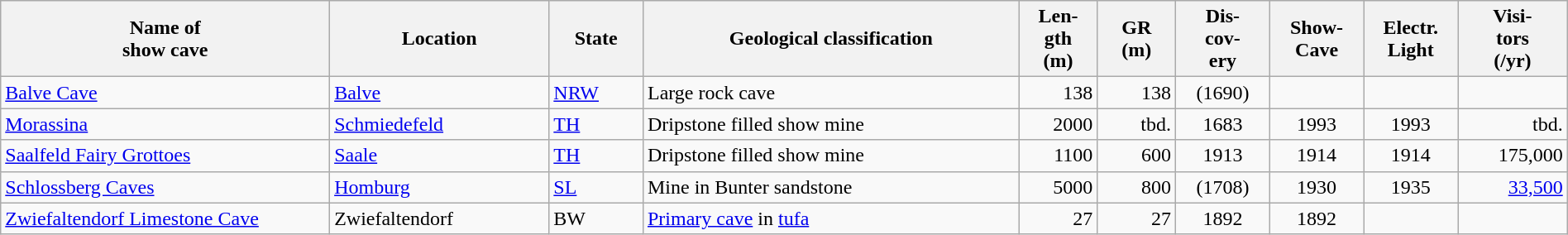<table class="wikitable sortable" width="100%">
<tr>
<th width="21%" bgcolor="#CEDAF2">Name of<br>show cave</th>
<th width="14%" bgcolor="#CEDAF2">Location</th>
<th width="6%" bgcolor="#CEDAF2">State<br></th>
<th width="24%" bgcolor="#CEDAF2">Geological classification</th>
<th width="5%" bgcolor="#CEDAF2">Len-<br>gth<br>(m)<br></th>
<th width="5%" bgcolor="#CEDAF2">GR<br>(m)<br></th>
<th width="6%" bgcolor="#CEDAF2">Dis-<br>cov-<br>ery<br></th>
<th width="6%" bgcolor="#CEDAF2">Show-<br> Cave<br></th>
<th width="6%" bgcolor="#CEDAF2">Electr.<br>Light<br></th>
<th width="7%" bgcolor="#CEDAF2">Visi-<br>tors<br>(/yr)<br></th>
</tr>
<tr>
<td><a href='#'>Balve Cave</a></td>
<td><a href='#'>Balve</a></td>
<td><a href='#'>NRW</a></td>
<td>Large rock cave</td>
<td align="right">138</td>
<td align="right">138</td>
<td align="center">(1690)</td>
<td align="right"> </td>
<td align="right"> </td>
<td align="right"></td>
</tr>
<tr>
<td><a href='#'>Morassina</a></td>
<td><a href='#'>Schmiedefeld</a></td>
<td><a href='#'>TH</a></td>
<td>Dripstone filled show mine</td>
<td align="right">2000</td>
<td align="right">tbd.</td>
<td align="center">1683</td>
<td align="center">1993</td>
<td align="center">1993</td>
<td align="right">tbd.</td>
</tr>
<tr>
<td><a href='#'>Saalfeld Fairy Grottoes</a> </td>
<td><a href='#'>Saale</a></td>
<td><a href='#'>TH</a></td>
<td>Dripstone filled show mine</td>
<td align="right">1100</td>
<td align="right">600</td>
<td align="center">1913</td>
<td align="center">1914</td>
<td align="center">1914</td>
<td align="right">175,000</td>
</tr>
<tr>
<td><a href='#'>Schlossberg Caves</a> </td>
<td><a href='#'>Homburg</a></td>
<td><a href='#'>SL</a></td>
<td Cave>Mine in Bunter sandstone</td>
<td align="right">5000</td>
<td align="right">800</td>
<td align="center">(1708)</td>
<td align="center">1930</td>
<td align="center">1935</td>
<td align="right"><a href='#'>33,500</a></td>
</tr>
<tr>
<td><a href='#'>Zwiefaltendorf Limestone Cave</a> </td>
<td>Zwiefaltendorf</td>
<td>BW</td>
<td><a href='#'>Primary cave</a> in <a href='#'>tufa</a></td>
<td align="right">27</td>
<td align="right">27</td>
<td align="center">1892</td>
<td align="center">1892</td>
<td align="center"> </td>
<td></td>
</tr>
</table>
